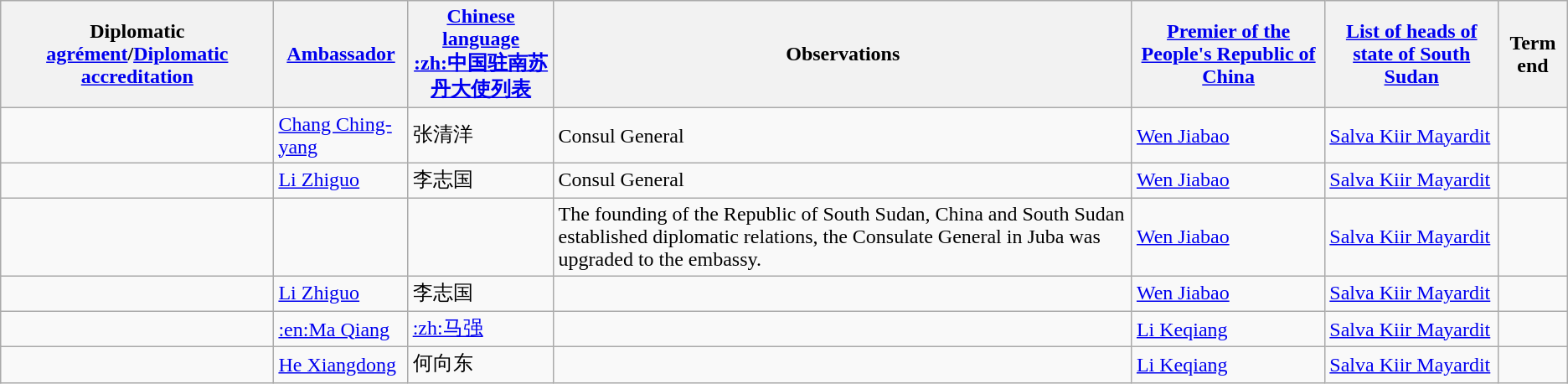<table class="wikitable sortable">
<tr>
<th>Diplomatic <a href='#'>agrément</a>/<a href='#'>Diplomatic accreditation</a></th>
<th><a href='#'>Ambassador</a></th>
<th><a href='#'>Chinese language</a><br><a href='#'>:zh:中国驻南苏丹大使列表</a></th>
<th>Observations</th>
<th><a href='#'>Premier of the People's Republic of China</a></th>
<th><a href='#'>List of heads of state of South Sudan</a></th>
<th>Term end</th>
</tr>
<tr>
<td></td>
<td><a href='#'>Chang Ching-yang</a></td>
<td>张清洋</td>
<td>Consul General</td>
<td><a href='#'>Wen Jiabao</a></td>
<td><a href='#'>Salva Kiir Mayardit</a></td>
<td></td>
</tr>
<tr>
<td></td>
<td><a href='#'>Li Zhiguo</a></td>
<td>李志国</td>
<td>Consul General</td>
<td><a href='#'>Wen Jiabao</a></td>
<td><a href='#'>Salva Kiir Mayardit</a></td>
<td></td>
</tr>
<tr>
<td></td>
<td></td>
<td></td>
<td>The founding of the Republic of South Sudan, China and South Sudan established diplomatic relations, the Consulate General in Juba was upgraded to the embassy.</td>
<td><a href='#'>Wen Jiabao</a></td>
<td><a href='#'>Salva Kiir Mayardit</a></td>
<td></td>
</tr>
<tr>
<td></td>
<td><a href='#'>Li Zhiguo</a></td>
<td>李志国</td>
<td></td>
<td><a href='#'>Wen Jiabao</a></td>
<td><a href='#'>Salva Kiir Mayardit</a></td>
<td></td>
</tr>
<tr>
<td></td>
<td><a href='#'>:en:Ma Qiang</a></td>
<td><a href='#'>:zh:马强</a></td>
<td></td>
<td><a href='#'>Li Keqiang</a></td>
<td><a href='#'>Salva Kiir Mayardit</a></td>
<td></td>
</tr>
<tr>
<td></td>
<td><a href='#'>He Xiangdong</a></td>
<td>何向东</td>
<td></td>
<td><a href='#'>Li Keqiang</a></td>
<td><a href='#'>Salva Kiir Mayardit</a></td>
<td></td>
</tr>
</table>
